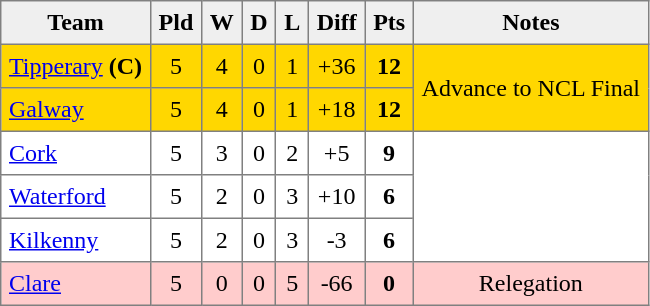<table style=border-collapse:collapse border=1 cellspacing=0 cellpadding=5>
<tr align=center bgcolor=#efefef>
<th>Team</th>
<th>Pld</th>
<th>W</th>
<th>D</th>
<th>L</th>
<th>Diff</th>
<th>Pts</th>
<th>Notes</th>
</tr>
<tr align=center style="background:#FFD700">
<td style="text-align:left;"> <a href='#'>Tipperary</a> <strong>(C)</strong></td>
<td>5</td>
<td>4</td>
<td>0</td>
<td>1</td>
<td>+36</td>
<td><strong>12</strong></td>
<td rowspan="2">Advance to NCL Final</td>
</tr>
<tr align=center style="background:#FFD700;">
<td style="text-align:left;"> <a href='#'>Galway</a></td>
<td>5</td>
<td>4</td>
<td>0</td>
<td>1</td>
<td>+18</td>
<td><strong>12</strong></td>
</tr>
<tr align=center style="background:#FFFFFF;">
<td style="text-align:left;"> <a href='#'>Cork</a></td>
<td>5</td>
<td>3</td>
<td>0</td>
<td>2</td>
<td>+5</td>
<td><strong>9</strong></td>
<td rowspan=3></td>
</tr>
<tr align=center style="background:#FFFFFF;">
<td style="text-align:left;"> <a href='#'>Waterford</a></td>
<td>5</td>
<td>2</td>
<td>0</td>
<td>3</td>
<td>+10</td>
<td><strong>6</strong></td>
</tr>
<tr align=center style="background:#FFFFFF;">
<td style="text-align:left;"> <a href='#'>Kilkenny</a></td>
<td>5</td>
<td>2</td>
<td>0</td>
<td>3</td>
<td>-3</td>
<td><strong>6</strong></td>
</tr>
<tr align=center style="background:#FFCCCC;">
<td style="text-align:left;"> <a href='#'>Clare</a></td>
<td>5</td>
<td>0</td>
<td>0</td>
<td>5</td>
<td>-66</td>
<td><strong>0</strong></td>
<td>Relegation</td>
</tr>
</table>
